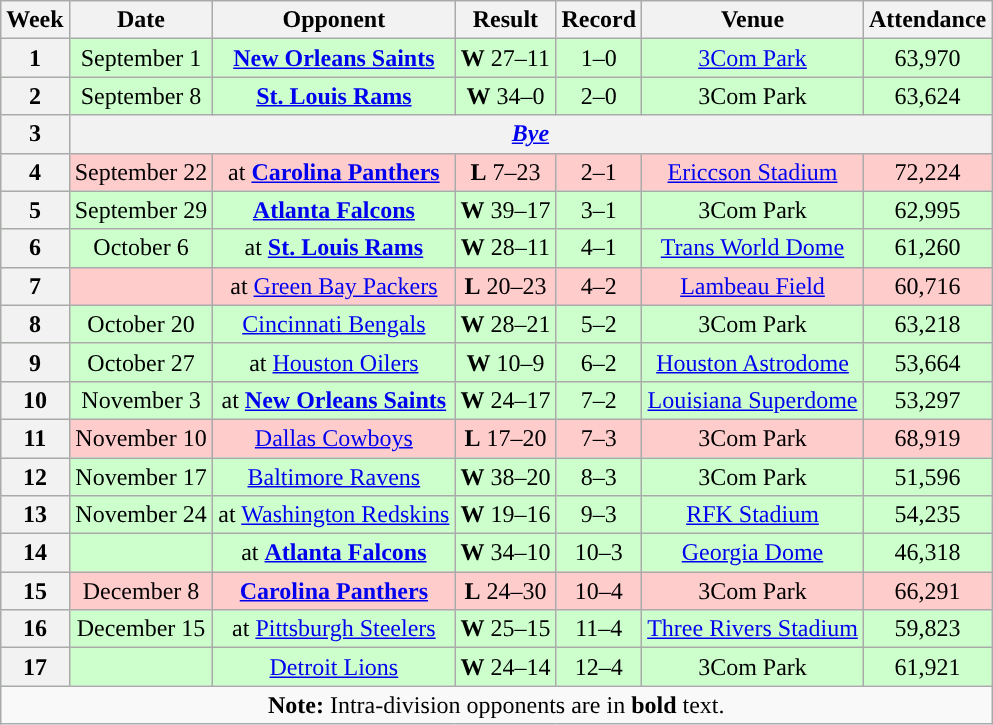<table class="wikitable" style="text-align:center;">
<tr>
<th>Week</th>
<th>Date</th>
<th>Opponent</th>
<th>Result</th>
<th>Record</th>
<th>Venue</th>
<th>Attendance</th>
</tr>
<tr style="background:#cfc">
<th>1</th>
<td>September 1</td>
<td><strong><a href='#'>New Orleans Saints</a></strong></td>
<td><strong>W</strong> 27–11</td>
<td>1–0</td>
<td><a href='#'>3Com Park</a></td>
<td>63,970</td>
</tr>
<tr style="background:#cfc">
<th>2</th>
<td>September 8</td>
<td><strong><a href='#'>St. Louis Rams</a></strong></td>
<td><strong>W</strong> 34–0</td>
<td>2–0</td>
<td>3Com Park</td>
<td>63,624</td>
</tr>
<tr>
<th>3</th>
<th colspan=7  align=center><em><a href='#'>Bye</a></em></th>
</tr>
<tr style="background:#fcc">
<th>4</th>
<td>September 22</td>
<td>at <strong><a href='#'>Carolina Panthers</a></strong></td>
<td><strong>L</strong> 7–23</td>
<td>2–1</td>
<td><a href='#'>Ericcson Stadium</a></td>
<td>72,224</td>
</tr>
<tr style="background:#cfc">
<th>5</th>
<td>September 29</td>
<td><strong><a href='#'>Atlanta Falcons</a></strong></td>
<td><strong>W</strong> 39–17</td>
<td>3–1</td>
<td>3Com Park</td>
<td>62,995</td>
</tr>
<tr style="background:#cfc">
<th>6</th>
<td>October 6</td>
<td>at <strong><a href='#'>St. Louis Rams</a></strong></td>
<td><strong>W</strong> 28–11</td>
<td>4–1</td>
<td><a href='#'>Trans World Dome</a></td>
<td>61,260</td>
</tr>
<tr style="background:#fcc">
<th>7</th>
<td></td>
<td>at <a href='#'>Green Bay Packers</a></td>
<td><strong>L</strong> 20–23 </td>
<td>4–2</td>
<td><a href='#'>Lambeau Field</a></td>
<td>60,716</td>
</tr>
<tr style="background:#cfc">
<th>8</th>
<td>October 20</td>
<td><a href='#'>Cincinnati Bengals</a></td>
<td><strong>W</strong> 28–21</td>
<td>5–2</td>
<td>3Com Park</td>
<td>63,218</td>
</tr>
<tr style="background:#cfc">
<th>9</th>
<td>October 27</td>
<td>at <a href='#'>Houston Oilers</a></td>
<td><strong>W</strong> 10–9</td>
<td>6–2</td>
<td><a href='#'>Houston Astrodome</a></td>
<td>53,664</td>
</tr>
<tr style="background:#cfc">
<th>10</th>
<td>November 3</td>
<td>at <strong><a href='#'>New Orleans Saints</a></strong></td>
<td><strong>W</strong> 24–17</td>
<td>7–2</td>
<td><a href='#'>Louisiana Superdome</a></td>
<td>53,297</td>
</tr>
<tr style="background:#fcc">
<th>11</th>
<td>November 10</td>
<td><a href='#'>Dallas Cowboys</a></td>
<td><strong>L</strong> 17–20 </td>
<td>7–3</td>
<td>3Com Park</td>
<td>68,919</td>
</tr>
<tr style="background:#cfc">
<th>12</th>
<td>November 17</td>
<td><a href='#'>Baltimore Ravens</a></td>
<td><strong>W</strong> 38–20</td>
<td>8–3</td>
<td>3Com Park</td>
<td>51,596</td>
</tr>
<tr style="background:#cfc">
<th>13</th>
<td>November 24</td>
<td>at <a href='#'>Washington Redskins</a></td>
<td><strong>W</strong> 19–16 </td>
<td>9–3</td>
<td><a href='#'>RFK Stadium</a></td>
<td>54,235</td>
</tr>
<tr style="background:#cfc">
<th>14</th>
<td></td>
<td>at <strong><a href='#'>Atlanta Falcons</a></strong></td>
<td><strong>W</strong> 34–10</td>
<td>10–3</td>
<td><a href='#'>Georgia Dome</a></td>
<td>46,318</td>
</tr>
<tr style="background:#fcc">
<th>15</th>
<td>December 8</td>
<td><strong><a href='#'>Carolina Panthers</a></strong></td>
<td><strong>L</strong> 24–30</td>
<td>10–4</td>
<td>3Com Park</td>
<td>66,291</td>
</tr>
<tr style="background:#cfc">
<th>16</th>
<td>December 15</td>
<td>at <a href='#'>Pittsburgh Steelers</a></td>
<td><strong>W</strong> 25–15</td>
<td>11–4</td>
<td><a href='#'>Three Rivers Stadium</a></td>
<td>59,823</td>
</tr>
<tr style="background:#cfc">
<th>17</th>
<td></td>
<td><a href='#'>Detroit Lions</a></td>
<td><strong>W</strong> 24–14</td>
<td>12–4</td>
<td>3Com Park</td>
<td>61,921</td>
</tr>
<tr>
<td colspan="8"><strong>Note:</strong> Intra-division opponents are in <strong>bold</strong> text.</td>
</tr>
</table>
